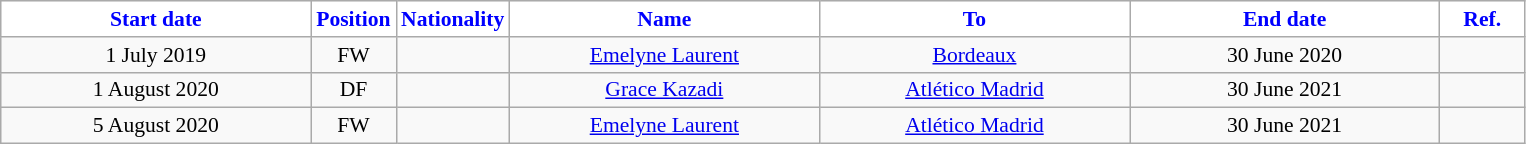<table class="wikitable" style="text-align:center; font-size:90%; ">
<tr>
<th style="background:#FFFFFF; color:blue; width:200px;">Start date</th>
<th style="background:#FFFFFF; color:blue; width:50px;">Position</th>
<th style="background:#FFFFFF; color:blue; width:50px;">Nationality</th>
<th style="background:#FFFFFF; color:blue; width:200px;">Name</th>
<th style="background:#FFFFFF; color:blue; width:200px;">To</th>
<th style="background:#FFFFFF; color:blue; width:200px;">End date</th>
<th style="background:#FFFFFF; color:blue; width:50px;">Ref.</th>
</tr>
<tr>
<td>1 July 2019</td>
<td>FW</td>
<td></td>
<td><a href='#'>Emelyne Laurent</a></td>
<td><a href='#'>Bordeaux</a></td>
<td>30 June 2020</td>
<td></td>
</tr>
<tr>
<td>1 August 2020</td>
<td>DF</td>
<td></td>
<td><a href='#'>Grace Kazadi</a></td>
<td><a href='#'>Atlético Madrid</a></td>
<td>30 June 2021</td>
<td></td>
</tr>
<tr>
<td>5 August 2020</td>
<td>FW</td>
<td></td>
<td><a href='#'>Emelyne Laurent</a></td>
<td><a href='#'>Atlético Madrid</a></td>
<td>30 June 2021</td>
<td></td>
</tr>
</table>
